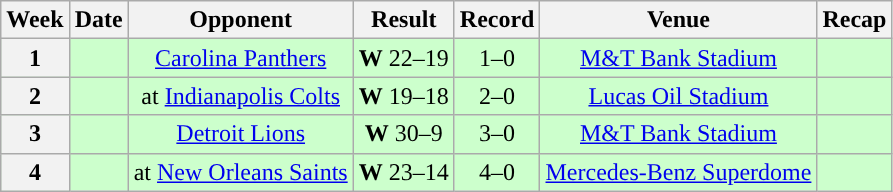<table class="wikitable" style="text-align:center">
<tr>
<th>Week</th>
<th>Date</th>
<th>Opponent</th>
<th>Result</th>
<th>Record</th>
<th>Venue</th>
<th>Recap</th>
</tr>
<tr style="background:#cfc">
<th>1</th>
<td></td>
<td><a href='#'>Carolina Panthers</a></td>
<td><strong>W</strong> 22–19</td>
<td>1–0</td>
<td><a href='#'>M&T Bank Stadium</a></td>
<td></td>
</tr>
<tr style="background:#cfc">
<th>2</th>
<td></td>
<td>at <a href='#'>Indianapolis Colts</a></td>
<td><strong>W</strong> 19–18</td>
<td>2–0</td>
<td><a href='#'>Lucas Oil Stadium</a></td>
<td></td>
</tr>
<tr style="background:#cfc">
<th>3</th>
<td></td>
<td><a href='#'>Detroit Lions</a></td>
<td><strong>W</strong> 30–9</td>
<td>3–0</td>
<td><a href='#'>M&T Bank Stadium</a></td>
<td></td>
</tr>
<tr style="background:#cfc">
<th>4</th>
<td></td>
<td>at <a href='#'>New Orleans Saints</a></td>
<td><strong>W</strong> 23–14</td>
<td>4–0</td>
<td><a href='#'>Mercedes-Benz Superdome</a></td>
<td></td>
</tr>
</table>
